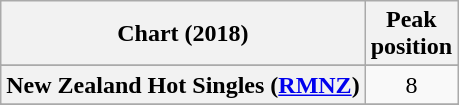<table class="wikitable sortable plainrowheaders" style="text-align:center">
<tr>
<th scope="col">Chart (2018)</th>
<th scope="col">Peak<br>position</th>
</tr>
<tr>
</tr>
<tr>
<th scope="row">New Zealand Hot Singles (<a href='#'>RMNZ</a>)</th>
<td>8</td>
</tr>
<tr>
</tr>
<tr>
</tr>
</table>
